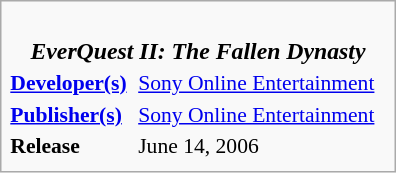<table class="infobox" style="float:right; width:264px; font-size:90%;">
<tr>
<td colspan=2 style="font-size:110%; text-align:center;"><br><strong><em>EverQuest II: The Fallen Dynasty</em></strong><br></td>
</tr>
<tr>
<td><strong><a href='#'>Developer(s)</a></strong></td>
<td><a href='#'>Sony Online Entertainment</a></td>
</tr>
<tr>
<td><strong><a href='#'>Publisher(s)</a></strong></td>
<td><a href='#'>Sony Online Entertainment</a></td>
</tr>
<tr>
<td><strong>Release</strong></td>
<td>June 14, 2006</td>
</tr>
<tr>
</tr>
</table>
